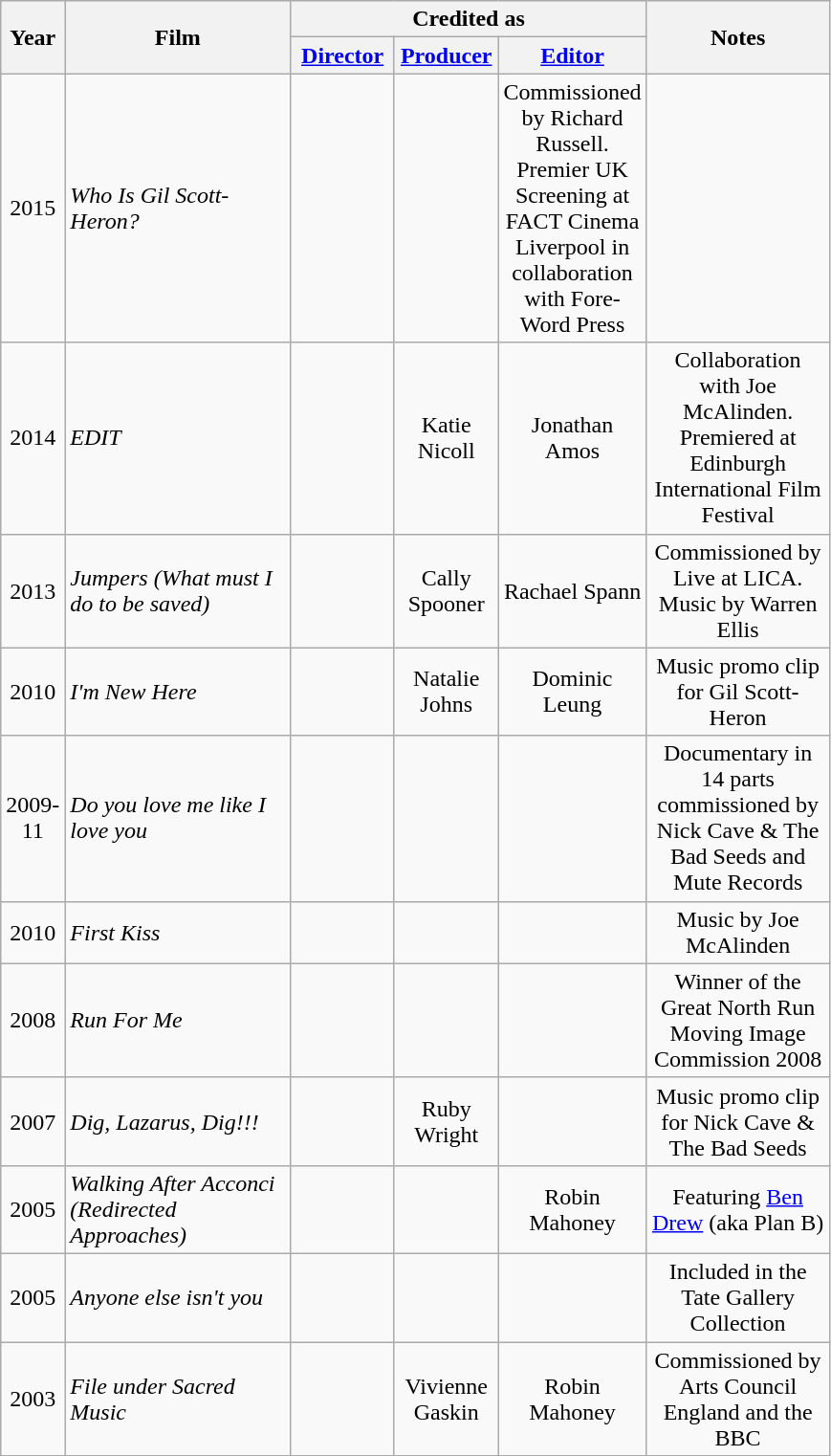<table class="wikitable">
<tr>
<th rowspan="2" style="width:33px;">Year</th>
<th rowspan="2" style="width:150px;">Film</th>
<th colspan="3">Credited as</th>
<th rowspan="2"  style="text-align:center; width:120px;">Notes</th>
</tr>
<tr>
<th width=65><a href='#'>Director</a></th>
<th width=65><a href='#'>Producer</a></th>
<th width=65><a href='#'>Editor</a></th>
</tr>
<tr style="text-align:center;">
<td>2015</td>
<td style="text-align:left;"><em>Who Is Gil Scott-Heron?</em></td>
<td></td>
<td></td>
<td>Commissioned by Richard Russell. Premier UK Screening at FACT Cinema Liverpool in collaboration with Fore-Word Press</td>
</tr>
<tr style="text-align:center;">
<td>2014</td>
<td style="text-align:left;"><em>EDIT</em></td>
<td></td>
<td>Katie Nicoll</td>
<td>Jonathan Amos</td>
<td>Collaboration with Joe McAlinden. Premiered at Edinburgh International Film Festival</td>
</tr>
<tr style="text-align:center;">
<td>2013</td>
<td style="text-align:left;"><em>Jumpers (What must I do to be saved)</em></td>
<td></td>
<td>Cally Spooner</td>
<td>Rachael Spann</td>
<td>Commissioned by Live at LICA. Music by Warren Ellis</td>
</tr>
<tr style="text-align:center;">
<td>2010</td>
<td style="text-align:left;"><em>I'm New Here</em></td>
<td></td>
<td>Natalie Johns</td>
<td>Dominic Leung</td>
<td>Music promo clip for Gil Scott-Heron</td>
</tr>
<tr style="text-align:center;">
<td>2009-11</td>
<td style="text-align:left;"><em>Do you love me like I love you</em></td>
<td></td>
<td></td>
<td></td>
<td>Documentary in 14 parts commissioned by Nick Cave & The Bad Seeds and Mute Records</td>
</tr>
<tr style="text-align:center;">
<td>2010</td>
<td style="text-align:left;"><em>First Kiss</em></td>
<td></td>
<td></td>
<td></td>
<td>Music by Joe McAlinden</td>
</tr>
<tr style="text-align:center;">
<td>2008</td>
<td style="text-align:left;"><em>Run For Me</em></td>
<td></td>
<td></td>
<td></td>
<td>Winner of the Great North Run Moving Image Commission 2008</td>
</tr>
<tr style="text-align:center;">
<td>2007</td>
<td style="text-align:left;"><em>Dig, Lazarus, Dig!!!</em></td>
<td></td>
<td>Ruby Wright</td>
<td></td>
<td>Music promo clip for Nick Cave & The Bad Seeds</td>
</tr>
<tr style="text-align:center;">
<td>2005</td>
<td style="text-align:left;"><em>Walking After Acconci (Redirected Approaches)</em></td>
<td></td>
<td></td>
<td>Robin Mahoney</td>
<td>Featuring <a href='#'>Ben Drew</a> (aka Plan B)</td>
</tr>
<tr style="text-align:center;">
<td>2005</td>
<td style="text-align:left;"><em>Anyone else isn't you</em></td>
<td></td>
<td></td>
<td></td>
<td>Included in the Tate Gallery Collection</td>
</tr>
<tr style="text-align:center;">
<td>2003</td>
<td style="text-align:left;"><em>File under Sacred Music</em></td>
<td></td>
<td>Vivienne Gaskin</td>
<td>Robin Mahoney</td>
<td>Commissioned by Arts Council England and the BBC</td>
</tr>
</table>
